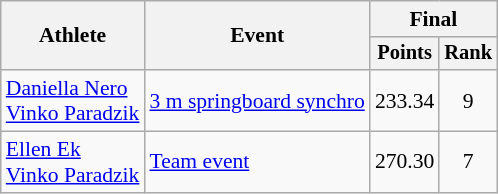<table class=wikitable style="font-size:90%">
<tr>
<th rowspan="2">Athlete</th>
<th rowspan="2">Event</th>
<th colspan="2">Final</th>
</tr>
<tr style="font-size:95%">
<th>Points</th>
<th>Rank</th>
</tr>
<tr align=center>
<td align=left><a href='#'>Daniella Nero</a><br><a href='#'>Vinko Paradzik</a></td>
<td align=left><a href='#'>3 m springboard synchro</a></td>
<td>233.34</td>
<td>9</td>
</tr>
<tr align=center>
<td align=left><a href='#'>Ellen Ek</a><br><a href='#'>Vinko Paradzik</a></td>
<td align=left><a href='#'>Team event</a></td>
<td>270.30</td>
<td>7</td>
</tr>
</table>
